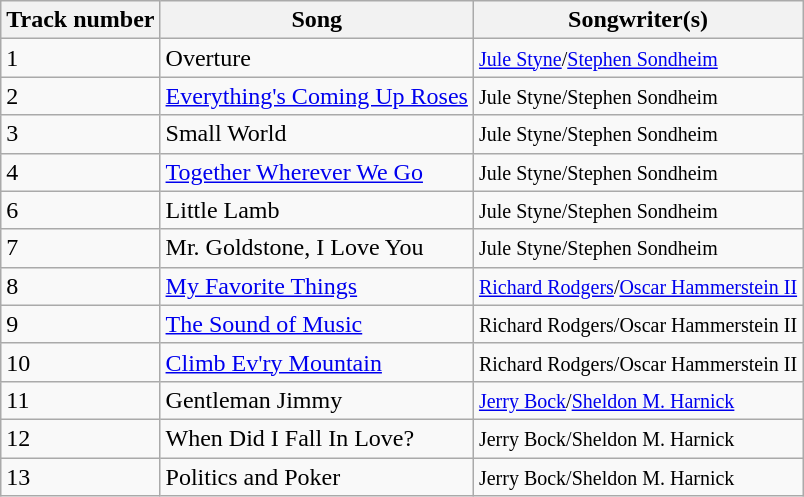<table class="wikitable">
<tr>
<th>Track number</th>
<th>Song</th>
<th>Songwriter(s)</th>
</tr>
<tr>
<td>1</td>
<td>Overture</td>
<td><small><a href='#'>Jule Styne</a>/<a href='#'>Stephen Sondheim</a></small></td>
</tr>
<tr>
<td>2</td>
<td><a href='#'>Everything's Coming Up Roses</a></td>
<td><small>Jule Styne/Stephen Sondheim</small></td>
</tr>
<tr>
<td>3</td>
<td>Small World</td>
<td><small>Jule Styne/Stephen Sondheim</small></td>
</tr>
<tr>
<td>4</td>
<td><a href='#'>Together Wherever We Go</a></td>
<td><small>Jule Styne/Stephen Sondheim</small></td>
</tr>
<tr>
<td>6</td>
<td>Little Lamb</td>
<td><small>Jule Styne/Stephen Sondheim</small></td>
</tr>
<tr>
<td>7</td>
<td>Mr. Goldstone, I Love You</td>
<td><small>Jule Styne/Stephen Sondheim</small></td>
</tr>
<tr>
<td>8</td>
<td><a href='#'>My Favorite Things</a></td>
<td><small><a href='#'>Richard Rodgers</a>/<a href='#'>Oscar Hammerstein II</a></small></td>
</tr>
<tr>
<td>9</td>
<td><a href='#'>The Sound of Music</a></td>
<td><small>Richard Rodgers/Oscar Hammerstein II</small></td>
</tr>
<tr>
<td>10</td>
<td><a href='#'>Climb Ev'ry Mountain</a></td>
<td><small>Richard Rodgers/Oscar Hammerstein II</small></td>
</tr>
<tr>
<td>11</td>
<td>Gentleman Jimmy</td>
<td><small><a href='#'>Jerry Bock</a>/<a href='#'>Sheldon M. Harnick</a></small></td>
</tr>
<tr>
<td>12</td>
<td>When Did I Fall In Love?</td>
<td><small>Jerry Bock/Sheldon M. Harnick</small></td>
</tr>
<tr>
<td>13</td>
<td>Politics and Poker</td>
<td><small>Jerry Bock/Sheldon M. Harnick</small></td>
</tr>
</table>
